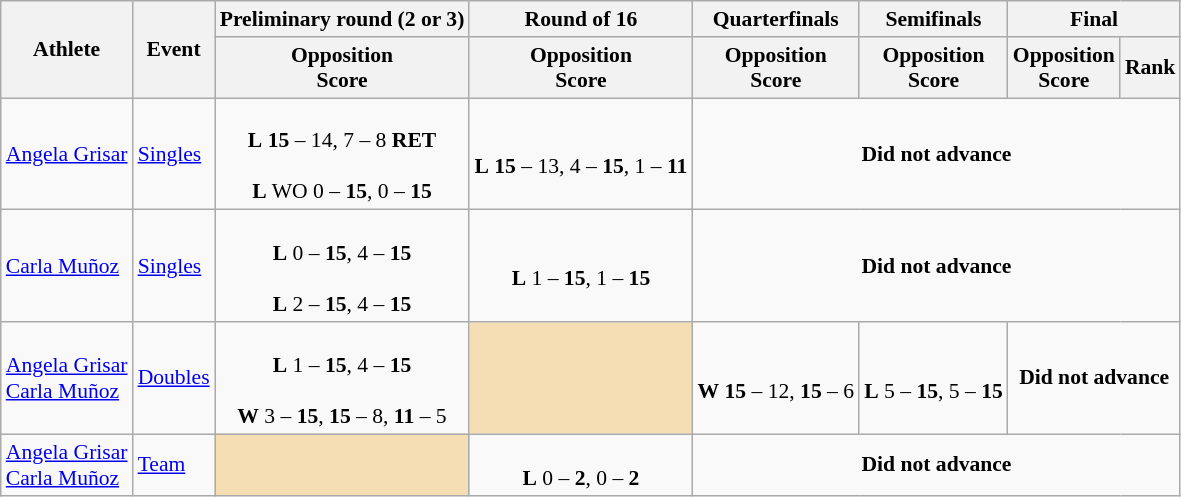<table class="wikitable" border="1" style="font-size:90%">
<tr>
<th rowspan=2>Athlete</th>
<th rowspan=2>Event</th>
<th>Preliminary round (2 or 3)</th>
<th>Round of 16</th>
<th>Quarterfinals</th>
<th>Semifinals</th>
<th colspan=2>Final</th>
</tr>
<tr>
<th>Opposition<br>Score</th>
<th>Opposition<br>Score</th>
<th>Opposition<br>Score</th>
<th>Opposition<br>Score</th>
<th>Opposition<br>Score</th>
<th>Rank</th>
</tr>
<tr>
<td><a href='#'>Angela Grisar</a></td>
<td><a href='#'>Singles</a></td>
<td align=center><br><strong>L</strong> <strong>15</strong> – 14, 7 – 8 <strong>RET</strong><br><br><strong>L</strong> WO 0 – <strong>15</strong>, 0 – <strong>15</strong></td>
<td align=center><br><strong>L</strong> <strong>15</strong> – 13, 4 – <strong>15</strong>, 1 – <strong>11</strong></td>
<td align="center" colspan="7"><strong>Did not advance</strong></td>
</tr>
<tr>
<td><a href='#'>Carla Muñoz</a></td>
<td><a href='#'>Singles</a></td>
<td align=center><br><strong>L</strong> 0 – <strong>15</strong>, 4 – <strong>15</strong><br><br><strong>L</strong> 2 – <strong>15</strong>, 4 – <strong>15</strong></td>
<td align=center><br><strong>L</strong> 1 – <strong>15</strong>, 1 – <strong>15</strong></td>
<td align="center" colspan="7"><strong>Did not advance</strong></td>
</tr>
<tr>
<td><a href='#'>Angela Grisar</a><br><a href='#'>Carla Muñoz</a></td>
<td><a href='#'>Doubles</a></td>
<td align=center><br><strong>L</strong> 1 – <strong>15</strong>, 4 – <strong>15</strong><br><br><strong>W</strong> 3 – <strong>15</strong>, <strong>15</strong> – 8, <strong>11</strong> – 5</td>
<td align=center bgcolor=wheat></td>
<td align=center><br><strong>W</strong> <strong>15</strong> – 12, <strong>15</strong> – 6</td>
<td align=center><br><strong>L</strong> 5 – <strong>15</strong>, 5 – <strong>15</strong><br></td>
<td align="center" colspan="7"><strong>Did not advance</strong></td>
</tr>
<tr>
<td><a href='#'>Angela Grisar</a><br><a href='#'>Carla Muñoz</a></td>
<td><a href='#'>Team</a></td>
<td align=center bgcolor=wheat></td>
<td align=center><br><strong>L</strong> 0 – <strong>2</strong>, 0 – <strong>2</strong></td>
<td align="center" colspan="7"><strong>Did not advance</strong></td>
</tr>
</table>
